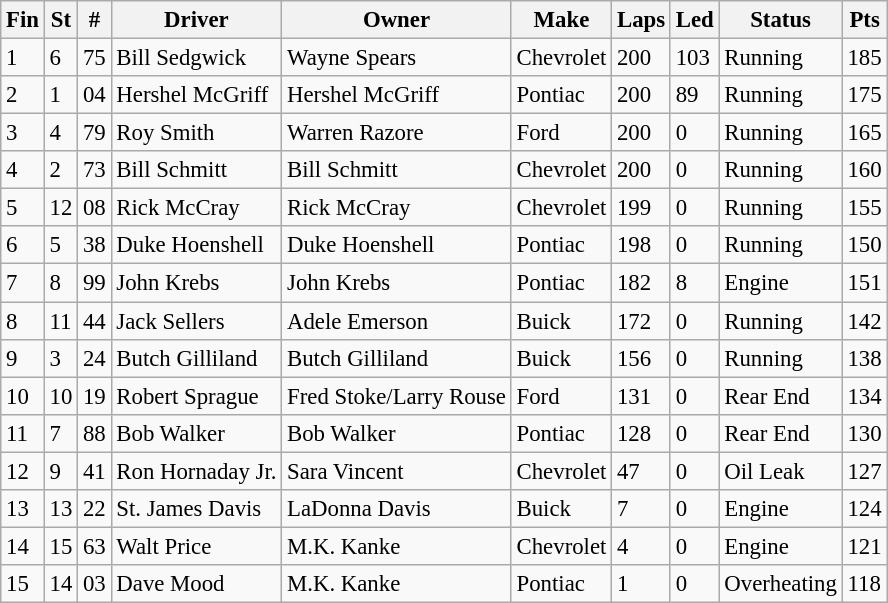<table class="wikitable" style="font-size: 95%;">
<tr>
<th>Fin</th>
<th>St</th>
<th>#</th>
<th>Driver</th>
<th>Owner</th>
<th>Make</th>
<th>Laps</th>
<th>Led</th>
<th>Status</th>
<th>Pts</th>
</tr>
<tr>
<td>1</td>
<td>6</td>
<td>75</td>
<td>Bill Sedgwick</td>
<td>Wayne Spears</td>
<td>Chevrolet</td>
<td>200</td>
<td>103</td>
<td>Running</td>
<td>185</td>
</tr>
<tr>
<td>2</td>
<td>1</td>
<td>04</td>
<td>Hershel McGriff</td>
<td>Hershel McGriff</td>
<td>Pontiac</td>
<td>200</td>
<td>89</td>
<td>Running</td>
<td>175</td>
</tr>
<tr>
<td>3</td>
<td>4</td>
<td>79</td>
<td>Roy Smith</td>
<td>Warren Razore</td>
<td>Ford</td>
<td>200</td>
<td>0</td>
<td>Running</td>
<td>165</td>
</tr>
<tr>
<td>4</td>
<td>2</td>
<td>73</td>
<td>Bill Schmitt</td>
<td>Bill Schmitt</td>
<td>Chevrolet</td>
<td>200</td>
<td>0</td>
<td>Running</td>
<td>160</td>
</tr>
<tr>
<td>5</td>
<td>12</td>
<td>08</td>
<td>Rick McCray</td>
<td>Rick McCray</td>
<td>Chevrolet</td>
<td>199</td>
<td>0</td>
<td>Running</td>
<td>155</td>
</tr>
<tr>
<td>6</td>
<td>5</td>
<td>38</td>
<td>Duke Hoenshell</td>
<td>Duke Hoenshell</td>
<td>Pontiac</td>
<td>198</td>
<td>0</td>
<td>Running</td>
<td>150</td>
</tr>
<tr>
<td>7</td>
<td>8</td>
<td>99</td>
<td>John Krebs</td>
<td>John Krebs</td>
<td>Pontiac</td>
<td>182</td>
<td>8</td>
<td>Engine</td>
<td>151</td>
</tr>
<tr>
<td>8</td>
<td>11</td>
<td>44</td>
<td>Jack Sellers</td>
<td>Adele Emerson</td>
<td>Buick</td>
<td>172</td>
<td>0</td>
<td>Running</td>
<td>142</td>
</tr>
<tr>
<td>9</td>
<td>3</td>
<td>24</td>
<td>Butch Gilliland</td>
<td>Butch Gilliland</td>
<td>Buick</td>
<td>156</td>
<td>0</td>
<td>Running</td>
<td>138</td>
</tr>
<tr>
<td>10</td>
<td>10</td>
<td>19</td>
<td>Robert Sprague</td>
<td>Fred Stoke/Larry Rouse</td>
<td>Ford</td>
<td>131</td>
<td>0</td>
<td>Rear End</td>
<td>134</td>
</tr>
<tr>
<td>11</td>
<td>7</td>
<td>88</td>
<td>Bob Walker</td>
<td>Bob Walker</td>
<td>Pontiac</td>
<td>128</td>
<td>0</td>
<td>Rear End</td>
<td>130</td>
</tr>
<tr>
<td>12</td>
<td>9</td>
<td>41</td>
<td>Ron Hornaday Jr.</td>
<td>Sara Vincent</td>
<td>Chevrolet</td>
<td>47</td>
<td>0</td>
<td>Oil Leak</td>
<td>127</td>
</tr>
<tr>
<td>13</td>
<td>13</td>
<td>22</td>
<td>St. James Davis</td>
<td>LaDonna Davis</td>
<td>Buick</td>
<td>7</td>
<td>0</td>
<td>Engine</td>
<td>124</td>
</tr>
<tr>
<td>14</td>
<td>15</td>
<td>63</td>
<td>Walt Price</td>
<td>M.K. Kanke</td>
<td>Chevrolet</td>
<td>4</td>
<td>0</td>
<td>Engine</td>
<td>121</td>
</tr>
<tr>
<td>15</td>
<td>14</td>
<td>03</td>
<td>Dave Mood</td>
<td>M.K. Kanke</td>
<td>Pontiac</td>
<td>1</td>
<td>0</td>
<td>Overheating</td>
<td>118</td>
</tr>
</table>
